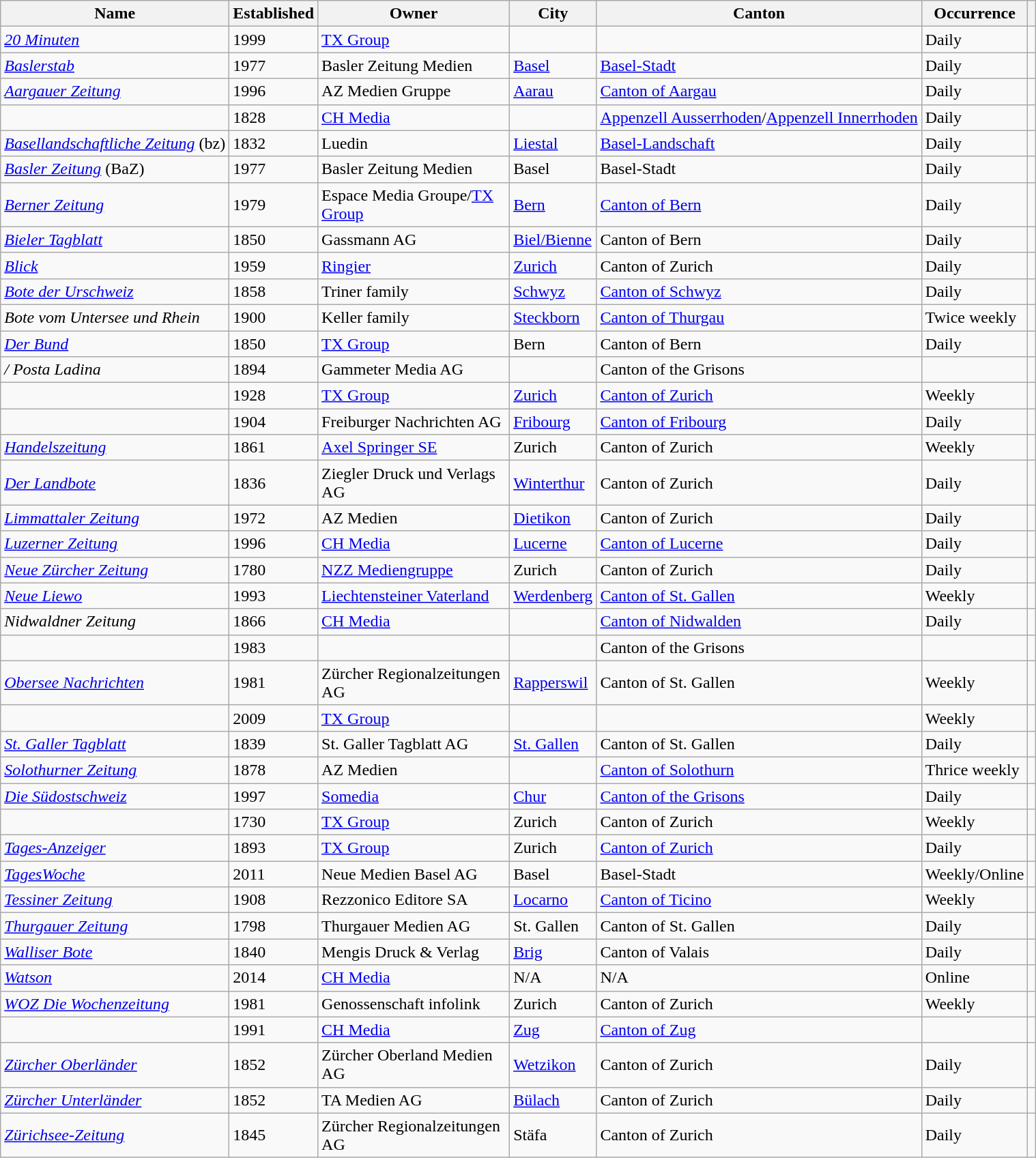<table class="wikitable" border="1" class="wikitable sortable">
<tr>
<th scope="col">Name</th>
<th scope="col">Established</th>
<th scope="col" width="180">Owner</th>
<th scope="col">City</th>
<th scope="col">Canton</th>
<th scope="col">Occurrence</th>
<th class="unsortable" scope="col"></th>
</tr>
<tr>
<td><em><a href='#'>20 Minuten</a></em></td>
<td>1999</td>
<td><a href='#'>TX Group</a></td>
<td></td>
<td></td>
<td>Daily</td>
<td></td>
</tr>
<tr>
<td><em><a href='#'>Baslerstab</a></em></td>
<td>1977</td>
<td>Basler Zeitung Medien</td>
<td><a href='#'>Basel</a></td>
<td><a href='#'>Basel-Stadt</a></td>
<td>Daily</td>
<td></td>
</tr>
<tr>
<td><em><a href='#'>Aargauer Zeitung</a></em></td>
<td>1996</td>
<td>AZ Medien Gruppe</td>
<td><a href='#'>Aarau</a></td>
<td><a href='#'>Canton of Aargau</a></td>
<td>Daily</td>
<td></td>
</tr>
<tr>
<td><em></em></td>
<td>1828</td>
<td><a href='#'>CH Media</a></td>
<td></td>
<td><a href='#'>Appenzell Ausserrhoden</a>/<a href='#'>Appenzell Innerrhoden</a></td>
<td>Daily</td>
<td></td>
</tr>
<tr>
<td><em><a href='#'>Basellandschaftliche Zeitung</a></em> (bz)</td>
<td>1832</td>
<td>Luedin</td>
<td><a href='#'>Liestal</a></td>
<td><a href='#'>Basel-Landschaft</a></td>
<td>Daily</td>
<td></td>
</tr>
<tr>
<td><em><a href='#'>Basler Zeitung</a></em> (BaZ)</td>
<td>1977</td>
<td>Basler Zeitung Medien</td>
<td>Basel</td>
<td>Basel-Stadt</td>
<td>Daily</td>
<td></td>
</tr>
<tr>
<td><em><a href='#'>Berner Zeitung</a></em></td>
<td>1979</td>
<td>Espace Media Groupe/<a href='#'>TX Group</a></td>
<td><a href='#'>Bern</a></td>
<td><a href='#'>Canton of Bern</a></td>
<td>Daily</td>
<td></td>
</tr>
<tr>
<td><em><a href='#'>Bieler Tagblatt</a></em></td>
<td>1850</td>
<td>Gassmann AG</td>
<td><a href='#'>Biel/Bienne</a></td>
<td>Canton of Bern</td>
<td>Daily</td>
<td></td>
</tr>
<tr>
<td><em><a href='#'>Blick</a></em></td>
<td>1959</td>
<td><a href='#'>Ringier</a></td>
<td><a href='#'>Zurich</a></td>
<td>Canton of Zurich</td>
<td>Daily</td>
<td></td>
</tr>
<tr>
<td><em><a href='#'>Bote der Urschweiz</a></em></td>
<td>1858</td>
<td>Triner family</td>
<td><a href='#'>Schwyz</a></td>
<td><a href='#'>Canton of Schwyz</a></td>
<td>Daily</td>
<td></td>
</tr>
<tr>
<td><em>Bote vom Untersee und Rhein</em></td>
<td>1900</td>
<td>Keller family</td>
<td><a href='#'>Steckborn</a></td>
<td><a href='#'>Canton of Thurgau</a></td>
<td>Twice weekly</td>
<td></td>
</tr>
<tr>
<td><em><a href='#'>Der Bund</a></em></td>
<td>1850</td>
<td><a href='#'>TX Group</a></td>
<td>Bern</td>
<td>Canton of Bern</td>
<td>Daily</td>
<td></td>
</tr>
<tr>
<td><em> / Posta Ladina</em></td>
<td>1894</td>
<td>Gammeter Media AG</td>
<td></td>
<td>Canton of the Grisons</td>
<td></td>
<td></td>
</tr>
<tr>
<td><em></em></td>
<td>1928</td>
<td><a href='#'>TX Group</a></td>
<td><a href='#'>Zurich</a></td>
<td><a href='#'>Canton of Zurich</a></td>
<td>Weekly</td>
<td></td>
</tr>
<tr>
<td><em></em></td>
<td>1904</td>
<td>Freiburger Nachrichten AG</td>
<td><a href='#'>Fribourg</a></td>
<td><a href='#'>Canton of Fribourg</a></td>
<td>Daily</td>
<td></td>
</tr>
<tr>
<td><em><a href='#'>Handelszeitung</a></em></td>
<td>1861</td>
<td><a href='#'>Axel Springer SE</a></td>
<td>Zurich</td>
<td>Canton of Zurich</td>
<td>Weekly</td>
<td></td>
</tr>
<tr>
<td><em><a href='#'>Der Landbote</a></em></td>
<td>1836</td>
<td>Ziegler Druck und Verlags AG</td>
<td><a href='#'>Winterthur</a></td>
<td>Canton of Zurich</td>
<td>Daily</td>
<td></td>
</tr>
<tr>
<td><em><a href='#'>Limmattaler Zeitung</a></em></td>
<td>1972</td>
<td>AZ Medien</td>
<td><a href='#'>Dietikon</a></td>
<td>Canton of Zurich</td>
<td>Daily</td>
<td></td>
</tr>
<tr>
<td><em><a href='#'>Luzerner Zeitung</a></em></td>
<td>1996</td>
<td><a href='#'>CH Media</a></td>
<td><a href='#'>Lucerne</a></td>
<td><a href='#'>Canton of Lucerne</a></td>
<td>Daily</td>
<td></td>
</tr>
<tr>
<td><em><a href='#'>Neue Zürcher Zeitung</a></em></td>
<td>1780</td>
<td><a href='#'>NZZ Mediengruppe</a></td>
<td>Zurich</td>
<td>Canton of Zurich</td>
<td>Daily</td>
<td></td>
</tr>
<tr>
<td><em><a href='#'>Neue Liewo</a></em></td>
<td>1993</td>
<td><a href='#'>Liechtensteiner Vaterland</a></td>
<td><a href='#'>Werdenberg</a></td>
<td><a href='#'>Canton of St. Gallen</a></td>
<td>Weekly</td>
<td></td>
</tr>
<tr>
<td><em>Nidwaldner Zeitung</em></td>
<td>1866</td>
<td><a href='#'>CH Media</a></td>
<td></td>
<td><a href='#'>Canton of Nidwalden</a></td>
<td>Daily</td>
<td></td>
</tr>
<tr>
<td><em></em></td>
<td>1983</td>
<td></td>
<td></td>
<td>Canton of the Grisons</td>
<td></td>
<td></td>
</tr>
<tr>
<td><em><a href='#'>Obersee Nachrichten</a></em></td>
<td>1981</td>
<td>Zürcher Regionalzeitungen AG</td>
<td><a href='#'>Rapperswil</a></td>
<td>Canton of St. Gallen</td>
<td>Weekly</td>
<td></td>
</tr>
<tr>
<td><em></em></td>
<td>2009</td>
<td><a href='#'>TX Group</a></td>
<td></td>
<td></td>
<td>Weekly</td>
<td></td>
</tr>
<tr>
<td><em><a href='#'>St. Galler Tagblatt</a></em></td>
<td>1839</td>
<td>St. Galler Tagblatt AG</td>
<td><a href='#'>St. Gallen</a></td>
<td>Canton of St. Gallen</td>
<td>Daily</td>
<td></td>
</tr>
<tr>
<td><em><a href='#'>Solothurner Zeitung</a></em></td>
<td>1878</td>
<td>AZ Medien</td>
<td></td>
<td><a href='#'>Canton of Solothurn</a></td>
<td>Thrice weekly</td>
<td></td>
</tr>
<tr>
<td><em><a href='#'>Die Südostschweiz</a></em></td>
<td>1997</td>
<td><a href='#'>Somedia</a></td>
<td><a href='#'>Chur</a></td>
<td><a href='#'>Canton of the Grisons</a></td>
<td>Daily</td>
<td></td>
</tr>
<tr>
<td><em></em></td>
<td>1730</td>
<td><a href='#'>TX Group</a></td>
<td>Zurich</td>
<td>Canton of Zurich</td>
<td>Weekly</td>
<td></td>
</tr>
<tr>
<td><em><a href='#'>Tages-Anzeiger</a></em></td>
<td>1893</td>
<td><a href='#'>TX Group</a></td>
<td>Zurich</td>
<td><a href='#'>Canton of Zurich</a></td>
<td>Daily</td>
<td></td>
</tr>
<tr>
<td><em><a href='#'>TagesWoche</a></em></td>
<td>2011</td>
<td>Neue Medien Basel AG</td>
<td>Basel</td>
<td>Basel-Stadt</td>
<td>Weekly/Online</td>
<td></td>
</tr>
<tr>
<td><em><a href='#'>Tessiner Zeitung</a></em></td>
<td>1908</td>
<td>Rezzonico Editore SA</td>
<td><a href='#'>Locarno</a></td>
<td><a href='#'>Canton of Ticino</a></td>
<td>Weekly</td>
<td></td>
</tr>
<tr>
<td><em><a href='#'>Thurgauer Zeitung</a></em></td>
<td>1798</td>
<td>Thurgauer Medien AG</td>
<td>St. Gallen</td>
<td>Canton of St. Gallen</td>
<td>Daily</td>
<td></td>
</tr>
<tr>
<td><em><a href='#'>Walliser Bote</a></em></td>
<td>1840</td>
<td>Mengis Druck & Verlag</td>
<td><a href='#'>Brig</a></td>
<td>Canton of Valais</td>
<td>Daily</td>
<td></td>
</tr>
<tr>
<td><em><a href='#'>Watson</a></em></td>
<td>2014</td>
<td><a href='#'>CH Media</a></td>
<td>N/A</td>
<td>N/A</td>
<td>Online</td>
<td></td>
</tr>
<tr>
<td><em><a href='#'>WOZ Die Wochenzeitung</a></em></td>
<td>1981</td>
<td>Genossenschaft infolink</td>
<td>Zurich</td>
<td>Canton of Zurich</td>
<td>Weekly</td>
<td></td>
</tr>
<tr>
<td><em></em></td>
<td>1991</td>
<td><a href='#'>CH Media</a></td>
<td><a href='#'>Zug</a></td>
<td><a href='#'>Canton of Zug</a></td>
<td></td>
<td></td>
</tr>
<tr>
<td><em><a href='#'>Zürcher Oberländer</a></em></td>
<td>1852</td>
<td>Zürcher Oberland Medien AG</td>
<td><a href='#'>Wetzikon</a></td>
<td>Canton of Zurich</td>
<td>Daily</td>
<td></td>
</tr>
<tr>
<td><em><a href='#'>Zürcher Unterländer</a></em></td>
<td>1852</td>
<td>TA Medien AG</td>
<td><a href='#'>Bülach</a></td>
<td>Canton of Zurich</td>
<td>Daily</td>
<td></td>
</tr>
<tr>
<td><em><a href='#'>Zürichsee-Zeitung</a></em></td>
<td>1845</td>
<td>Zürcher Regionalzeitungen AG</td>
<td>Stäfa</td>
<td>Canton of Zurich</td>
<td>Daily</td>
<td></td>
</tr>
</table>
